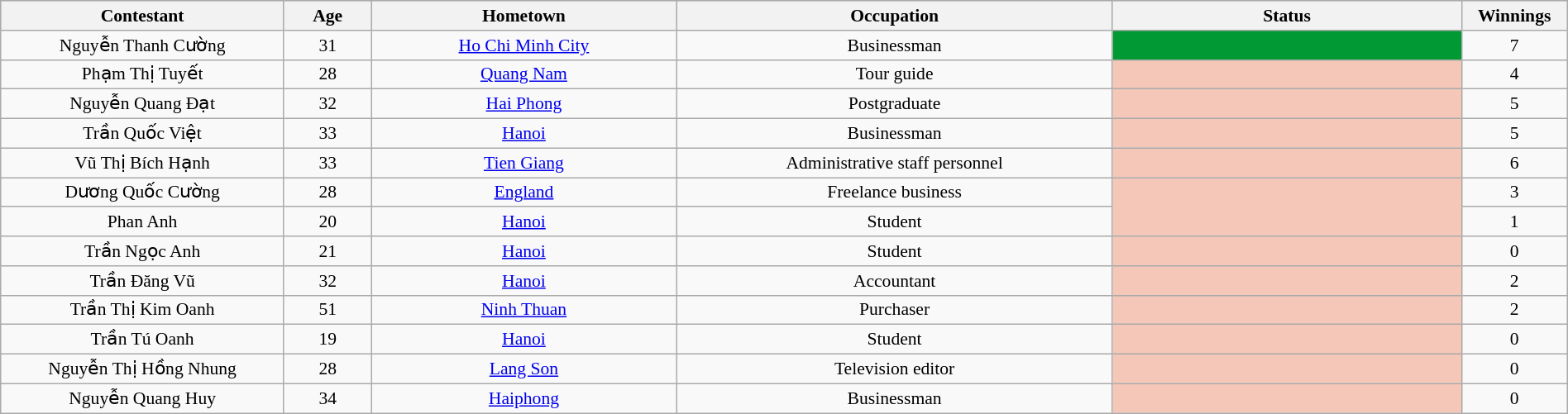<table class="wikitable sortable" style="text-align:center; font-size:90%; width:100%;">
<tr style="background:#C1D8FF;">
<th style="width:13%;">Contestant</th>
<th style="width:4%;">Age</th>
<th style="width:14%;">Hometown</th>
<th style="width:20%;">Occupation</th>
<th style="width:16%;">Status</th>
<th style="width:4%;">Winnings</th>
</tr>
<tr>
<td>Nguyễn Thanh Cường</td>
<td>31</td>
<td><a href='#'>Ho Chi Minh City</a></td>
<td>Businessman</td>
<td style="background:#093;"><span></span></td>
<td>7</td>
</tr>
<tr>
<td>Phạm Thị Tuyết</td>
<td>28</td>
<td><a href='#'>Quang Nam</a></td>
<td>Tour guide</td>
<td style="background:#f4c7b8; text-align:center;"></td>
<td>4</td>
</tr>
<tr>
<td>Nguyễn Quang Đạt</td>
<td>32</td>
<td><a href='#'>Hai Phong</a></td>
<td>Postgraduate</td>
<td style="background:#f4c7b8; text-align:center;"></td>
<td>5</td>
</tr>
<tr>
<td>Trần Quốc Việt</td>
<td>33</td>
<td><a href='#'>Hanoi</a></td>
<td>Businessman</td>
<td style="background:#f4c7b8; text-align:center;"></td>
<td>5</td>
</tr>
<tr>
<td>Vũ Thị Bích Hạnh</td>
<td>33</td>
<td><a href='#'>Tien Giang</a></td>
<td>Administrative staff personnel</td>
<td style="background:#f4c7b8; text-align:center;"></td>
<td>6</td>
</tr>
<tr>
<td>Dương Quốc Cường</td>
<td>28</td>
<td><a href='#'>England</a></td>
<td>Freelance business</td>
<td rowspan="2" style="background:#f4c7b8; text-align:center;"></td>
<td>3</td>
</tr>
<tr>
<td>Phan Anh</td>
<td>20</td>
<td><a href='#'>Hanoi</a></td>
<td>Student</td>
<td>1</td>
</tr>
<tr>
<td>Trần Ngọc Anh</td>
<td>21</td>
<td><a href='#'>Hanoi</a></td>
<td>Student</td>
<td style="background:#f4c7b8; text-align:center;"></td>
<td>0</td>
</tr>
<tr>
<td>Trần Đăng Vũ</td>
<td>32</td>
<td><a href='#'>Hanoi</a></td>
<td>Accountant</td>
<td style="background:#f4c7b8; text-align:center;"></td>
<td>2</td>
</tr>
<tr>
<td>Trần Thị Kim Oanh</td>
<td>51</td>
<td><a href='#'>Ninh Thuan</a></td>
<td>Purchaser</td>
<td style="background:#f4c7b8; text-align:center;"></td>
<td>2</td>
</tr>
<tr>
<td>Trần Tú Oanh</td>
<td>19</td>
<td><a href='#'>Hanoi</a></td>
<td>Student</td>
<td style="background:#f4c7b8; text-align:center;"></td>
<td>0</td>
</tr>
<tr>
<td>Nguyễn Thị Hồng Nhung</td>
<td>28</td>
<td><a href='#'>Lang Son</a></td>
<td>Television editor</td>
<td style="background:#f4c7b8; text-align:center;"></td>
<td>0</td>
</tr>
<tr>
<td>Nguyễn Quang Huy</td>
<td>34</td>
<td><a href='#'>Haiphong</a></td>
<td>Businessman</td>
<td style="background:#f4c7b8; text-align:center;"></td>
<td>0</td>
</tr>
</table>
